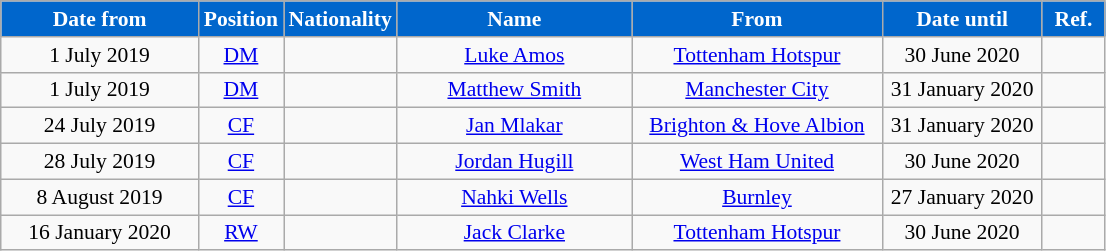<table class="wikitable" style="text-align:center; font-size:90%; ">
<tr>
<th style="background:#0066CC; color:#FFFFFF; width:125px;">Date from</th>
<th style="background:#0066CC; color:#FFFFFF; width:50px;">Position</th>
<th style="background:#0066CC; color:#FFFFFF; width:50px;">Nationality</th>
<th style="background:#0066CC; color:#FFFFFF; width:150px;">Name</th>
<th style="background:#0066CC; color:#FFFFFF; width:160px;">From</th>
<th style="background:#0066CC; color:#FFFFFF; width:100px;">Date until</th>
<th style="background:#0066CC; color:#FFFFFF; width:35px;">Ref.</th>
</tr>
<tr>
<td>1 July 2019</td>
<td><a href='#'>DM</a></td>
<td></td>
<td><a href='#'>Luke Amos</a></td>
<td><a href='#'>Tottenham Hotspur</a></td>
<td>30 June 2020</td>
<td></td>
</tr>
<tr>
<td>1 July 2019</td>
<td><a href='#'>DM</a></td>
<td></td>
<td><a href='#'>Matthew Smith</a></td>
<td><a href='#'>Manchester City</a></td>
<td>31 January 2020</td>
<td></td>
</tr>
<tr>
<td>24 July 2019</td>
<td><a href='#'>CF</a></td>
<td></td>
<td><a href='#'>Jan Mlakar</a></td>
<td><a href='#'>Brighton & Hove Albion</a></td>
<td>31 January 2020</td>
<td></td>
</tr>
<tr>
<td>28 July 2019</td>
<td><a href='#'>CF</a></td>
<td></td>
<td><a href='#'>Jordan Hugill</a></td>
<td><a href='#'>West Ham United</a></td>
<td>30 June 2020</td>
<td></td>
</tr>
<tr>
<td>8 August 2019</td>
<td><a href='#'>CF</a></td>
<td></td>
<td><a href='#'>Nahki Wells</a></td>
<td><a href='#'>Burnley</a></td>
<td>27 January 2020</td>
<td></td>
</tr>
<tr>
<td>16 January 2020</td>
<td><a href='#'>RW</a></td>
<td></td>
<td><a href='#'>Jack Clarke</a></td>
<td><a href='#'>Tottenham Hotspur</a></td>
<td>30 June 2020</td>
<td></td>
</tr>
</table>
